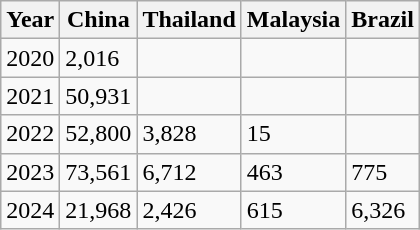<table class="wikitable">
<tr>
<th>Year</th>
<th>China</th>
<th>Thailand</th>
<th>Malaysia</th>
<th>Brazil</th>
</tr>
<tr>
<td>2020</td>
<td>2,016</td>
<td></td>
<td></td>
<td></td>
</tr>
<tr>
<td>2021</td>
<td>50,931</td>
<td></td>
<td></td>
<td></td>
</tr>
<tr>
<td>2022</td>
<td>52,800</td>
<td>3,828</td>
<td>15</td>
<td></td>
</tr>
<tr>
<td>2023</td>
<td>73,561</td>
<td>6,712</td>
<td>463</td>
<td>775</td>
</tr>
<tr>
<td>2024</td>
<td>21,968</td>
<td>2,426</td>
<td>615</td>
<td>6,326</td>
</tr>
</table>
